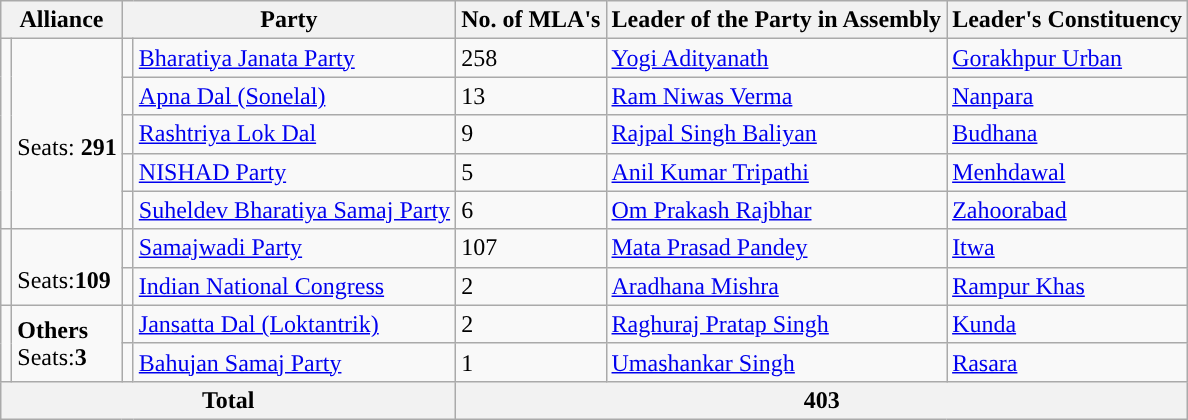<table class="wikitable">
<tr>
<th colspan="2">Alliance</th>
<th colspan="2">Party</th>
<th>No. of MLA's</th>
<th>Leader of the Party in Assembly</th>
<th>Leader's Constituency</th>
</tr>
<tr>
<td rowspan="5" style="background:"></td>
<td rowspan="5"><br>Seats: <strong>291</strong></td>
<td style="background:"></td>
<td><a href='#'>Bharatiya Janata Party</a></td>
<td>258</td>
<td><a href='#'>Yogi Adityanath</a></td>
<td><a href='#'>Gorakhpur Urban</a></td>
</tr>
<tr>
<td style="background:"></td>
<td><a href='#'>Apna Dal (Sonelal)</a></td>
<td>13</td>
<td><a href='#'>Ram Niwas Verma</a></td>
<td><a href='#'>Nanpara</a></td>
</tr>
<tr>
<td style="background:"></td>
<td><a href='#'>Rashtriya Lok Dal</a></td>
<td>9</td>
<td><a href='#'>Rajpal Singh Baliyan</a></td>
<td><a href='#'>Budhana</a></td>
</tr>
<tr>
<td style="background:"></td>
<td><a href='#'>NISHAD Party</a></td>
<td>5</td>
<td><a href='#'>Anil Kumar Tripathi</a></td>
<td><a href='#'>Menhdawal</a></td>
</tr>
<tr>
<td style="background:"></td>
<td><a href='#'>Suheldev Bharatiya Samaj Party</a></td>
<td>6</td>
<td><a href='#'>Om Prakash Rajbhar</a></td>
<td><a href='#'>Zahoorabad</a></td>
</tr>
<tr>
<td rowspan="2" style="background:"></td>
<td rowspan="2"><strong></strong><br>Seats:<strong>109</strong></td>
<td style="background:"></td>
<td><a href='#'>Samajwadi Party</a></td>
<td>107</td>
<td><a href='#'>Mata Prasad Pandey</a></td>
<td><a href='#'>Itwa</a></td>
</tr>
<tr>
<td style="background:"></td>
<td><a href='#'>Indian National Congress</a></td>
<td>2</td>
<td><a href='#'>Aradhana Mishra</a></td>
<td><a href='#'>Rampur Khas</a></td>
</tr>
<tr>
<td rowspan="2" style="background:"></td>
<td rowspan="2"><strong>Others </strong><br>Seats:<strong>3</strong></td>
<td style="background:"></td>
<td><a href='#'>Jansatta Dal (Loktantrik)</a></td>
<td>2</td>
<td><a href='#'>Raghuraj Pratap Singh</a></td>
<td><a href='#'>Kunda</a></td>
</tr>
<tr>
<td style="background:"></td>
<td><a href='#'>Bahujan Samaj Party</a></td>
<td>1</td>
<td><a href='#'>Umashankar Singh</a></td>
<td><a href='#'>Rasara</a></td>
</tr>
<tr>
<th colspan="4">Total</th>
<th colspan="3">403</th>
</tr>
</table>
